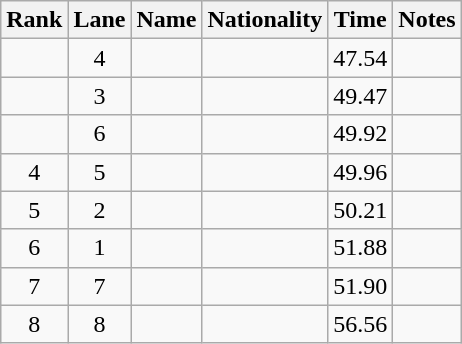<table class="wikitable sortable" style="text-align:center">
<tr>
<th>Rank</th>
<th>Lane</th>
<th>Name</th>
<th>Nationality</th>
<th>Time</th>
<th>Notes</th>
</tr>
<tr>
<td></td>
<td>4</td>
<td align=left></td>
<td align=left></td>
<td>47.54</td>
<td><strong></strong></td>
</tr>
<tr>
<td></td>
<td>3</td>
<td align=left></td>
<td align=left></td>
<td>49.47</td>
<td></td>
</tr>
<tr>
<td></td>
<td>6</td>
<td align=left></td>
<td align=left></td>
<td>49.92</td>
<td></td>
</tr>
<tr>
<td>4</td>
<td>5</td>
<td align=left></td>
<td align=left></td>
<td>49.96</td>
<td></td>
</tr>
<tr>
<td>5</td>
<td>2</td>
<td align=left></td>
<td align=left></td>
<td>50.21</td>
<td></td>
</tr>
<tr>
<td>6</td>
<td>1</td>
<td align=left></td>
<td align=left></td>
<td>51.88</td>
<td></td>
</tr>
<tr>
<td>7</td>
<td>7</td>
<td align=left></td>
<td align=left></td>
<td>51.90</td>
<td></td>
</tr>
<tr>
<td>8</td>
<td>8</td>
<td align=left></td>
<td align=left></td>
<td>56.56</td>
<td></td>
</tr>
</table>
